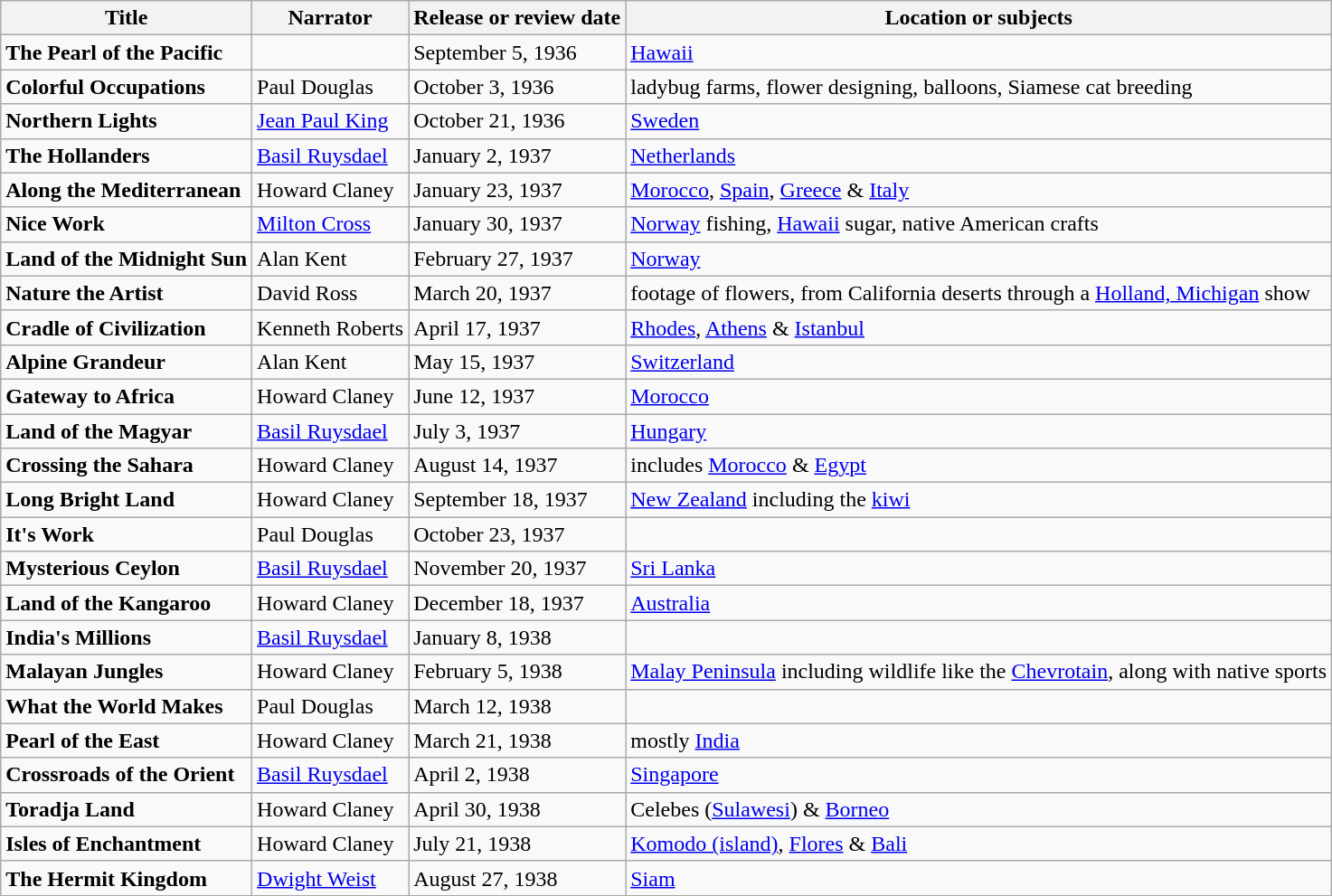<table class="wikitable sortable" border="1">
<tr>
<th>Title</th>
<th>Narrator</th>
<th>Release or review date</th>
<th>Location or subjects</th>
</tr>
<tr>
<td><strong>The Pearl of the Pacific</strong></td>
<td></td>
<td>September 5, 1936</td>
<td><a href='#'>Hawaii</a></td>
</tr>
<tr>
<td><strong>Colorful Occupations</strong></td>
<td>Paul Douglas</td>
<td>October 3, 1936</td>
<td>ladybug farms, flower designing, balloons, Siamese cat breeding</td>
</tr>
<tr>
<td><strong>Northern Lights</strong></td>
<td><a href='#'>Jean Paul King</a></td>
<td>October 21, 1936</td>
<td><a href='#'>Sweden</a></td>
</tr>
<tr>
<td><strong>The Hollanders</strong></td>
<td><a href='#'>Basil Ruysdael</a></td>
<td>January 2, 1937</td>
<td><a href='#'>Netherlands</a></td>
</tr>
<tr>
<td><strong>Along the Mediterranean</strong></td>
<td>Howard Claney</td>
<td>January 23, 1937</td>
<td><a href='#'>Morocco</a>, <a href='#'>Spain</a>, <a href='#'>Greece</a> & <a href='#'>Italy</a></td>
</tr>
<tr>
<td><strong>Nice Work</strong></td>
<td><a href='#'>Milton Cross</a></td>
<td>January 30, 1937</td>
<td><a href='#'>Norway</a> fishing, <a href='#'>Hawaii</a> sugar, native American crafts</td>
</tr>
<tr>
<td><strong>Land of the Midnight Sun</strong></td>
<td>Alan Kent</td>
<td>February 27, 1937</td>
<td><a href='#'>Norway</a></td>
</tr>
<tr>
<td><strong>Nature the Artist</strong></td>
<td>David Ross</td>
<td>March 20, 1937</td>
<td>footage of flowers, from California deserts through a <a href='#'>Holland, Michigan</a> show</td>
</tr>
<tr>
<td><strong>Cradle of Civilization</strong></td>
<td>Kenneth Roberts</td>
<td>April 17, 1937</td>
<td><a href='#'>Rhodes</a>, <a href='#'>Athens</a> & <a href='#'>Istanbul</a></td>
</tr>
<tr>
<td><strong>Alpine Grandeur</strong></td>
<td>Alan Kent</td>
<td>May 15, 1937</td>
<td><a href='#'>Switzerland</a></td>
</tr>
<tr>
<td><strong>Gateway to Africa</strong></td>
<td>Howard Claney</td>
<td>June 12, 1937</td>
<td><a href='#'>Morocco</a></td>
</tr>
<tr>
<td><strong>Land of the Magyar</strong></td>
<td><a href='#'>Basil Ruysdael</a></td>
<td>July 3, 1937</td>
<td><a href='#'>Hungary</a></td>
</tr>
<tr>
<td><strong>Crossing the Sahara</strong></td>
<td>Howard Claney</td>
<td>August 14, 1937</td>
<td>includes <a href='#'>Morocco</a> & <a href='#'>Egypt</a></td>
</tr>
<tr>
<td><strong>Long Bright Land</strong></td>
<td>Howard Claney</td>
<td>September 18, 1937</td>
<td><a href='#'>New Zealand</a> including the <a href='#'>kiwi</a></td>
</tr>
<tr>
<td><strong>It's Work</strong></td>
<td>Paul Douglas</td>
<td>October 23, 1937</td>
</tr>
<tr>
<td><strong>Mysterious Ceylon</strong></td>
<td><a href='#'>Basil Ruysdael</a></td>
<td>November 20, 1937</td>
<td><a href='#'>Sri Lanka</a></td>
</tr>
<tr>
<td><strong>Land of the Kangaroo</strong></td>
<td>Howard Claney</td>
<td>December 18, 1937</td>
<td><a href='#'>Australia</a></td>
</tr>
<tr>
<td><strong>India's Millions</strong></td>
<td><a href='#'>Basil Ruysdael</a></td>
<td>January 8, 1938</td>
</tr>
<tr>
<td><strong>Malayan Jungles</strong></td>
<td>Howard Claney</td>
<td>February 5, 1938</td>
<td><a href='#'>Malay Peninsula</a> including wildlife like the <a href='#'>Chevrotain</a>, along with native sports</td>
</tr>
<tr>
<td><strong>What the World Makes</strong></td>
<td>Paul Douglas</td>
<td>March 12, 1938</td>
</tr>
<tr>
<td><strong>Pearl of the East</strong></td>
<td>Howard Claney</td>
<td>March 21, 1938</td>
<td>mostly <a href='#'>India</a></td>
</tr>
<tr>
<td><strong>Crossroads of the Orient</strong></td>
<td><a href='#'>Basil Ruysdael</a></td>
<td>April 2, 1938</td>
<td><a href='#'>Singapore</a></td>
</tr>
<tr>
<td><strong>Toradja Land</strong></td>
<td>Howard Claney</td>
<td>April 30, 1938</td>
<td>Celebes (<a href='#'>Sulawesi</a>) & <a href='#'>Borneo</a></td>
</tr>
<tr>
<td><strong>Isles of Enchantment</strong></td>
<td>Howard Claney</td>
<td>July 21, 1938</td>
<td><a href='#'>Komodo (island)</a>, <a href='#'>Flores</a> & <a href='#'>Bali</a></td>
</tr>
<tr>
<td><strong>The Hermit Kingdom</strong></td>
<td><a href='#'>Dwight Weist</a></td>
<td>August 27, 1938</td>
<td><a href='#'>Siam</a></td>
</tr>
</table>
